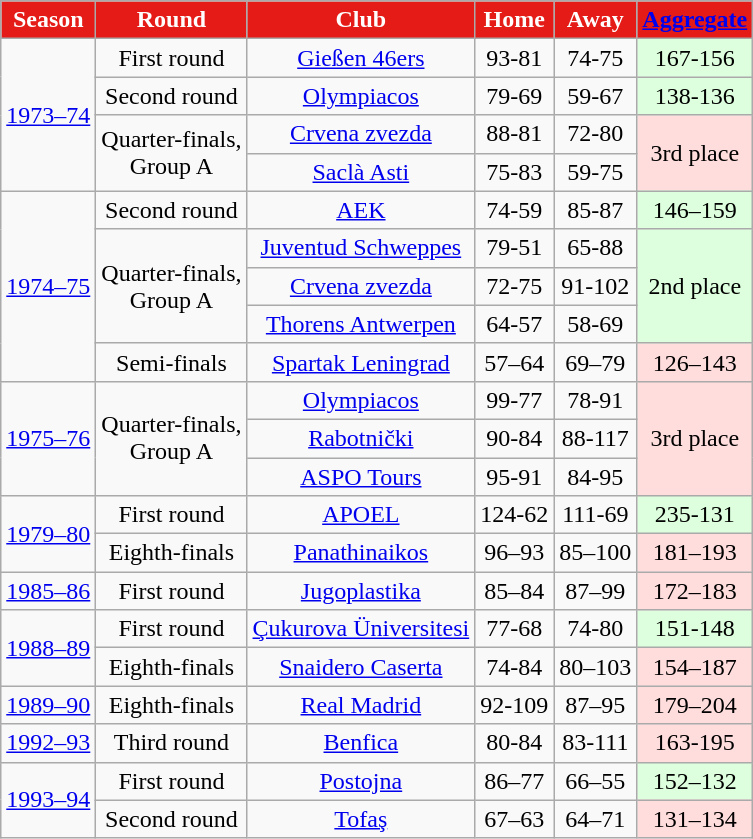<table class="wikitable" style="text-align: center;">
<tr>
<th style="color:white; background:#E41B17;">Season</th>
<th style="color:white; background:#E41B17;">Round</th>
<th style="color:white; background:#E41B17;">Club</th>
<th style="color:white; background:#E41B17;">Home</th>
<th style="color:white; background:#E41B17;">Away</th>
<th style="color:white; background:#E41B17;"><a href='#'>Aggregate</a></th>
</tr>
<tr>
<td rowspan="4"><a href='#'>1973–74</a></td>
<td>First round</td>
<td> <a href='#'>Gießen 46ers</a></td>
<td>93-81</td>
<td>74-75</td>
<td style="text-align:center; background:#dfd;">167-156</td>
</tr>
<tr>
<td>Second round</td>
<td> <a href='#'>Olympiacos</a></td>
<td>79-69</td>
<td>59-67</td>
<td style="text-align:center; background:#dfd;">138-136</td>
</tr>
<tr>
<td rowspan="2">Quarter-finals,<br>Group A</td>
<td> <a href='#'>Crvena zvezda</a></td>
<td>88-81</td>
<td>72-80</td>
<td rowspan="2" style="text-align:center; background:#fdd;">3rd place</td>
</tr>
<tr>
<td> <a href='#'>Saclà Asti</a></td>
<td>75-83</td>
<td>59-75</td>
</tr>
<tr>
<td rowspan="5"><a href='#'>1974–75</a></td>
<td>Second round</td>
<td> <a href='#'>AEK</a></td>
<td>74-59</td>
<td>85-87</td>
<td style="text-align:center; background:#dfd;">146–159</td>
</tr>
<tr>
<td rowspan="3">Quarter-finals,<br>Group A</td>
<td> <a href='#'>Juventud Schweppes</a></td>
<td>79-51</td>
<td>65-88</td>
<td rowspan="3" style="text-align:center; background:#dfd;">2nd place</td>
</tr>
<tr>
<td> <a href='#'>Crvena zvezda</a></td>
<td>72-75</td>
<td>91-102</td>
</tr>
<tr>
<td> <a href='#'>Thorens Antwerpen</a></td>
<td>64-57</td>
<td>58-69</td>
</tr>
<tr>
<td>Semi-finals</td>
<td> <a href='#'>Spartak Leningrad</a></td>
<td>57–64</td>
<td>69–79</td>
<td style="text-align:center; background:#fdd;">126–143</td>
</tr>
<tr>
<td rowspan="3"><a href='#'>1975–76</a></td>
<td rowspan="3">Quarter-finals,<br>Group A</td>
<td> <a href='#'>Olympiacos</a></td>
<td>99-77</td>
<td>78-91</td>
<td rowspan="3" style="text-align:center; background:#fdd;">3rd place</td>
</tr>
<tr>
<td> <a href='#'>Rabotnički</a></td>
<td>90-84</td>
<td>88-117</td>
</tr>
<tr>
<td> <a href='#'>ASPO Tours</a></td>
<td>95-91</td>
<td>84-95</td>
</tr>
<tr>
<td rowspan="2"><a href='#'>1979–80</a></td>
<td>First round</td>
<td> <a href='#'>APOEL</a></td>
<td>124-62</td>
<td>111-69</td>
<td style="text-align:center; background:#dfd;">235-131</td>
</tr>
<tr>
<td>Eighth-finals</td>
<td> <a href='#'>Panathinaikos</a></td>
<td>96–93</td>
<td>85–100</td>
<td style="text-align:center; background:#fdd;">181–193</td>
</tr>
<tr>
<td><a href='#'>1985–86</a></td>
<td>First round</td>
<td> <a href='#'>Jugoplastika</a></td>
<td>85–84</td>
<td>87–99</td>
<td style="text-align:center; background:#fdd;">172–183</td>
</tr>
<tr>
<td rowspan="2"><a href='#'>1988–89</a></td>
<td>First round</td>
<td> <a href='#'>Çukurova Üniversitesi</a></td>
<td>77-68</td>
<td>74-80</td>
<td style="text-align:center; background:#dfd;">151-148</td>
</tr>
<tr>
<td>Eighth-finals</td>
<td> <a href='#'>Snaidero Caserta</a></td>
<td>74-84</td>
<td>80–103</td>
<td style="text-align:center; background:#fdd;">154–187</td>
</tr>
<tr>
<td><a href='#'>1989–90</a></td>
<td>Eighth-finals</td>
<td> <a href='#'>Real Madrid</a></td>
<td>92-109</td>
<td>87–95</td>
<td style="text-align:center; background:#fdd;">179–204</td>
</tr>
<tr>
<td><a href='#'>1992–93</a></td>
<td>Third round</td>
<td> <a href='#'>Benfica</a></td>
<td>80-84</td>
<td>83-111</td>
<td style="text-align:center; background:#fdd;">163-195</td>
</tr>
<tr>
<td rowspan="2"><a href='#'>1993–94</a></td>
<td>First round</td>
<td> <a href='#'>Postojna</a></td>
<td>86–77</td>
<td>66–55</td>
<td style="text-align:center; background:#dfd;">152–132</td>
</tr>
<tr>
<td>Second round</td>
<td> <a href='#'>Tofaş</a></td>
<td>67–63</td>
<td>64–71</td>
<td style="text-align:center; background:#fdd;">131–134</td>
</tr>
</table>
